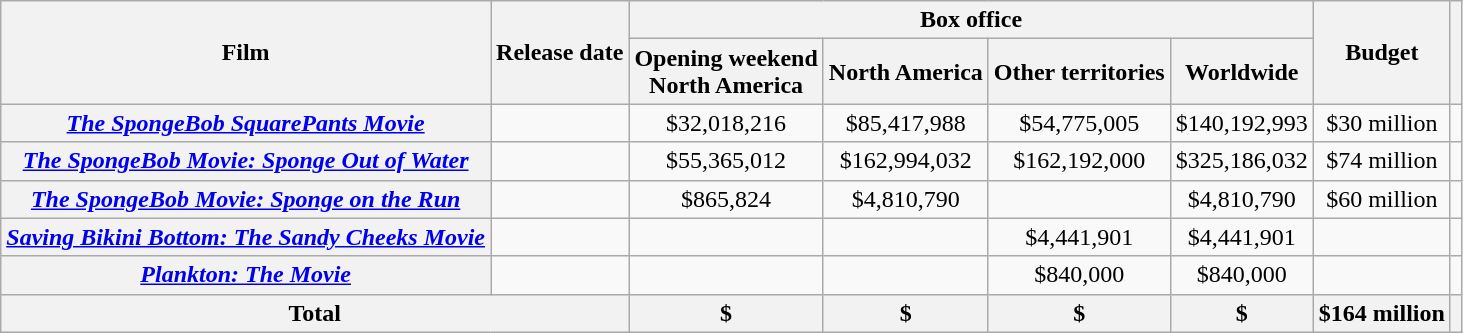<table class="wikitable plainrowheaders sortable"  style="text-align:center;">
<tr>
<th rowspan="2">Film</th>
<th rowspan="2">Release date</th>
<th colspan="4">Box office</th>
<th rowspan="2">Budget</th>
<th rowspan="2"></th>
</tr>
<tr>
<th>Opening weekend<br>North America</th>
<th>North America</th>
<th>Other territories</th>
<th>Worldwide</th>
</tr>
<tr>
<th scope="row"><em><a href='#'>The SpongeBob SquarePants Movie</a></em></th>
<td></td>
<td>$32,018,216</td>
<td>$85,417,988</td>
<td>$54,775,005</td>
<td>$140,192,993</td>
<td>$30 million</td>
<td></td>
</tr>
<tr>
<th scope="row"><em><a href='#'>The SpongeBob Movie: Sponge Out of Water</a></em></th>
<td></td>
<td>$55,365,012</td>
<td>$162,994,032</td>
<td>$162,192,000</td>
<td>$325,186,032</td>
<td>$74 million</td>
<td></td>
</tr>
<tr>
<th scope="row"><em><a href='#'>The SpongeBob Movie: Sponge on the Run</a></em></th>
<td></td>
<td>$865,824</td>
<td>$4,810,790</td>
<td></td>
<td>$4,810,790</td>
<td>$60 million</td>
<td></td>
</tr>
<tr>
<th scope="row"><em><a href='#'>Saving Bikini Bottom: The Sandy Cheeks Movie</a></em></th>
<td></td>
<td></td>
<td></td>
<td>$4,441,901</td>
<td>$4,441,901</td>
<td></td>
<td></td>
</tr>
<tr>
<th scope="row"><em><a href='#'>Plankton: The Movie</a></em></th>
<td></td>
<td></td>
<td></td>
<td>$840,000</td>
<td>$840,000</td>
<td></td>
<td></td>
</tr>
<tr>
<th colspan="2">Total</th>
<th>$</th>
<th>$</th>
<th>$</th>
<th>$</th>
<th>$164 million</th>
<th></th>
</tr>
</table>
